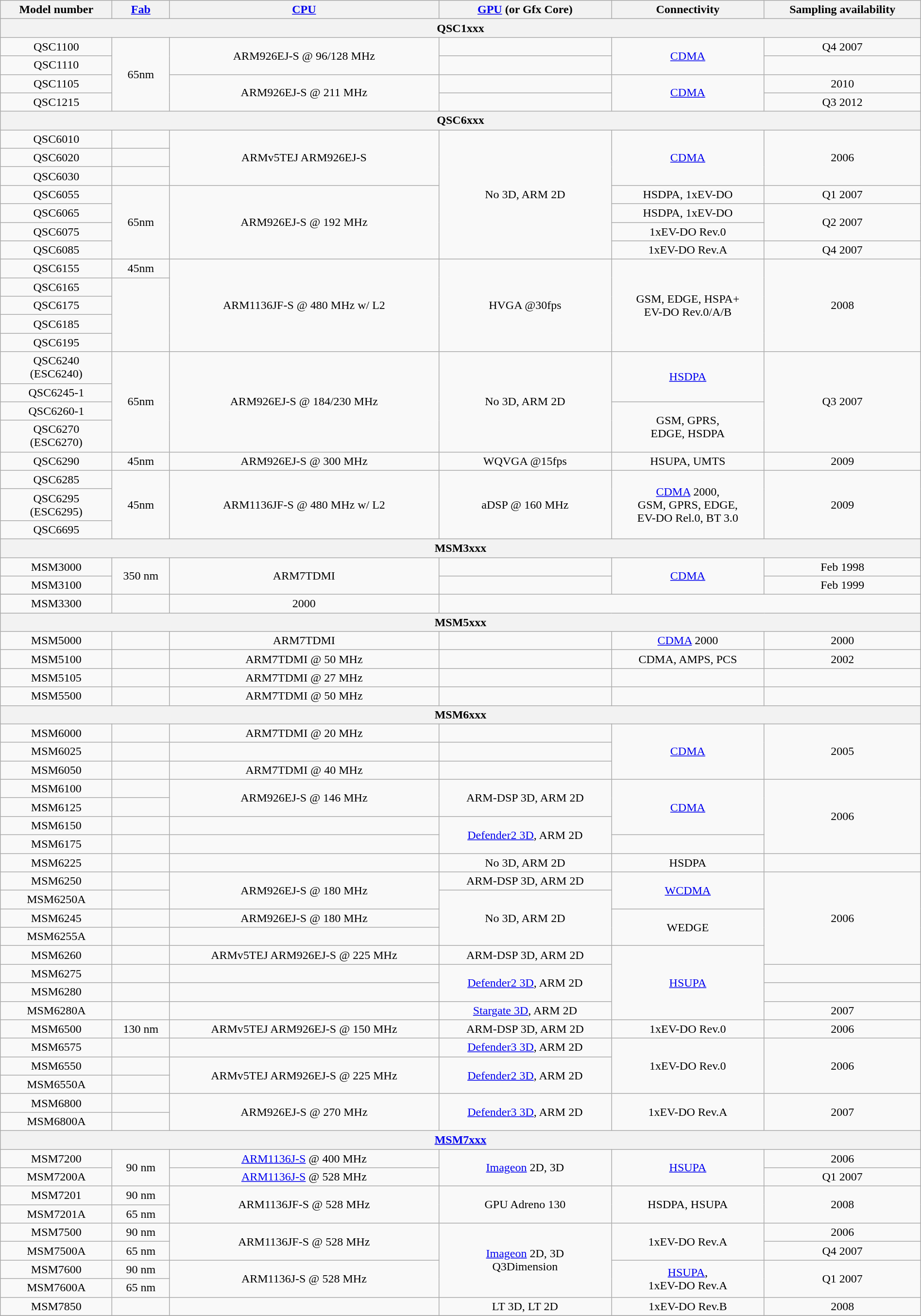<table class="wikitable sticky-header" style="width:100%; text-align:center">
<tr>
<th>Model number</th>
<th><a href='#'>Fab</a></th>
<th><a href='#'>CPU</a></th>
<th><a href='#'>GPU</a> (or Gfx Core)</th>
<th>Connectivity</th>
<th>Sampling availability</th>
</tr>
<tr>
<th colspan="6">QSC1xxx</th>
</tr>
<tr>
<td>QSC1100</td>
<td rowspan="4">65nm</td>
<td rowspan="2">ARM926EJ-S @ 96/128 MHz</td>
<td></td>
<td rowspan="2"><a href='#'>CDMA</a></td>
<td>Q4 2007</td>
</tr>
<tr>
<td>QSC1110</td>
<td></td>
<td></td>
</tr>
<tr>
<td>QSC1105</td>
<td rowspan="2">ARM926EJ-S @ 211 MHz </td>
<td></td>
<td rowspan="2"><a href='#'>CDMA</a></td>
<td>2010</td>
</tr>
<tr>
<td>QSC1215</td>
<td></td>
<td>Q3 2012</td>
</tr>
<tr>
<th colspan="6">QSC6xxx</th>
</tr>
<tr>
<td>QSC6010</td>
<td></td>
<td rowspan="3">ARMv5TEJ ARM926EJ-S</td>
<td rowspan="7">No 3D, ARM 2D</td>
<td rowspan="3"><a href='#'>CDMA</a></td>
<td rowspan="3">2006</td>
</tr>
<tr>
<td>QSC6020</td>
<td></td>
</tr>
<tr>
<td>QSC6030</td>
<td></td>
</tr>
<tr>
<td>QSC6055</td>
<td rowspan="4">65nm</td>
<td rowspan="4">ARM926EJ-S @ 192 MHz</td>
<td>HSDPA, 1xEV-DO</td>
<td>Q1 2007</td>
</tr>
<tr>
<td>QSC6065</td>
<td>HSDPA, 1xEV-DO</td>
<td rowspan="2">Q2 2007</td>
</tr>
<tr>
<td>QSC6075</td>
<td>1xEV-DO Rev.0</td>
</tr>
<tr>
<td>QSC6085</td>
<td>1xEV-DO Rev.A</td>
<td>Q4 2007</td>
</tr>
<tr>
<td>QSC6155</td>
<td>45nm</td>
<td rowspan="5">ARM1136JF-S @ 480 MHz w/ L2</td>
<td rowspan="5">HVGA @30fps</td>
<td rowspan="5">GSM, EDGE, HSPA+<br>EV-DO Rev.0/A/B</td>
<td rowspan="5">2008</td>
</tr>
<tr>
<td>QSC6165</td>
</tr>
<tr>
<td>QSC6175</td>
</tr>
<tr>
<td>QSC6185</td>
</tr>
<tr>
<td>QSC6195</td>
</tr>
<tr>
<td>QSC6240<br>(ESC6240)</td>
<td rowspan="4">65nm</td>
<td rowspan="4">ARM926EJ-S @ 184/230 MHz</td>
<td rowspan="4">No 3D, ARM 2D</td>
<td rowspan="2"><a href='#'>HSDPA</a></td>
<td rowspan="4">Q3 2007</td>
</tr>
<tr>
<td>QSC6245-1</td>
</tr>
<tr>
<td>QSC6260-1</td>
<td rowspan="2">GSM, GPRS, <br>EDGE, HSDPA</td>
</tr>
<tr>
<td>QSC6270<br>(ESC6270)</td>
</tr>
<tr>
<td>QSC6290</td>
<td>45nm</td>
<td>ARM926EJ-S @ 300 MHz</td>
<td>WQVGA @15fps</td>
<td>HSUPA, UMTS</td>
<td>2009</td>
</tr>
<tr>
<td>QSC6285 </td>
<td rowspan="3">45nm</td>
<td rowspan="3">ARM1136JF-S @ 480 MHz w/ L2</td>
<td rowspan="3">aDSP @ 160 MHz</td>
<td rowspan="3"><a href='#'>CDMA</a> 2000,<br>GSM, GPRS, EDGE,<br>EV-DO Rel.0, BT 3.0</td>
<td rowspan="3">2009</td>
</tr>
<tr>
<td>QSC6295<br>(ESC6295)</td>
</tr>
<tr>
<td>QSC6695</td>
</tr>
<tr>
<th colspan="6">MSM3xxx</th>
</tr>
<tr>
<td>MSM3000</td>
<td rowspan="3">350 nm</td>
<td rowspan="3">ARM7TDMI</td>
<td></td>
<td rowspan="3"><a href='#'>CDMA</a></td>
<td>Feb 1998</td>
</tr>
<tr>
<td>MSM3100</td>
<td></td>
<td>Feb 1999</td>
</tr>
<tr>
</tr>
<tr>
<td>MSM3300</td>
<td></td>
<td>2000 </td>
</tr>
<tr>
<th colspan="6">MSM5xxx</th>
</tr>
<tr>
<td>MSM5000</td>
<td></td>
<td>ARM7TDMI</td>
<td></td>
<td><a href='#'>CDMA</a> 2000</td>
<td>2000 </td>
</tr>
<tr>
<td>MSM5100</td>
<td></td>
<td>ARM7TDMI @ 50 MHz</td>
<td></td>
<td>CDMA, AMPS, PCS</td>
<td>2002</td>
</tr>
<tr>
<td>MSM5105</td>
<td></td>
<td>ARM7TDMI @ 27 MHz</td>
<td></td>
<td></td>
<td></td>
</tr>
<tr>
<td>MSM5500</td>
<td></td>
<td>ARM7TDMI @ 50 MHz</td>
<td></td>
<td></td>
<td></td>
</tr>
<tr>
<th colspan="6">MSM6xxx</th>
</tr>
<tr>
<td>MSM6000</td>
<td></td>
<td>ARM7TDMI @ 20 MHz</td>
<td></td>
<td rowspan="3"><a href='#'>CDMA</a></td>
<td rowspan="3">2005</td>
</tr>
<tr>
<td>MSM6025</td>
<td></td>
<td></td>
<td></td>
</tr>
<tr>
<td>MSM6050</td>
<td></td>
<td>ARM7TDMI @ 40 MHz</td>
<td></td>
</tr>
<tr>
<td>MSM6100</td>
<td></td>
<td rowspan="2">ARM926EJ-S @ 146 MHz</td>
<td rowspan="2">ARM-DSP 3D, ARM 2D</td>
<td rowspan="3"><a href='#'>CDMA</a></td>
<td rowspan="4">2006</td>
</tr>
<tr>
<td>MSM6125</td>
<td></td>
</tr>
<tr>
<td>MSM6150</td>
<td></td>
<td></td>
<td rowspan="2"><a href='#'>Defender2 3D</a>, ARM 2D</td>
</tr>
<tr>
<td>MSM6175</td>
<td></td>
<td></td>
</tr>
<tr>
<td>MSM6225</td>
<td></td>
<td></td>
<td>No 3D, ARM 2D</td>
<td>HSDPA</td>
<td></td>
</tr>
<tr>
<td>MSM6250</td>
<td></td>
<td rowspan="2">ARM926EJ-S @ 180 MHz</td>
<td>ARM-DSP 3D, ARM 2D</td>
<td rowspan="2"><a href='#'>WCDMA</a></td>
<td rowspan="5">2006</td>
</tr>
<tr>
<td>MSM6250A</td>
<td></td>
<td rowspan="3">No 3D, ARM 2D</td>
</tr>
<tr>
<td>MSM6245</td>
<td></td>
<td>ARM926EJ-S @ 180 MHz</td>
<td rowspan="2">WEDGE</td>
</tr>
<tr>
<td>MSM6255A</td>
<td></td>
<td></td>
</tr>
<tr>
<td>MSM6260</td>
<td></td>
<td>ARMv5TEJ ARM926EJ-S @ 225 MHz</td>
<td>ARM-DSP 3D, ARM 2D</td>
<td rowspan="4"><a href='#'>HSUPA</a></td>
</tr>
<tr>
<td>MSM6275</td>
<td></td>
<td></td>
<td rowspan="2"><a href='#'>Defender2 3D</a>, ARM 2D</td>
<td></td>
</tr>
<tr>
<td>MSM6280</td>
<td></td>
<td></td>
<td></td>
</tr>
<tr>
<td>MSM6280A</td>
<td></td>
<td></td>
<td><a href='#'>Stargate 3D</a>, ARM 2D</td>
<td>2007</td>
</tr>
<tr>
<td>MSM6500</td>
<td>130 nm</td>
<td>ARMv5TEJ ARM926EJ-S @ 150 MHz</td>
<td>ARM-DSP 3D, ARM 2D</td>
<td>1xEV-DO Rev.0</td>
<td>2006</td>
</tr>
<tr>
<td>MSM6575</td>
<td></td>
<td></td>
<td><a href='#'>Defender3 3D</a>, ARM 2D</td>
<td rowspan="3">1xEV-DO Rev.0</td>
<td rowspan="3">2006</td>
</tr>
<tr>
<td>MSM6550</td>
<td></td>
<td rowspan="2">ARMv5TEJ ARM926EJ-S @ 225 MHz</td>
<td rowspan="2"><a href='#'>Defender2 3D</a>, ARM 2D</td>
</tr>
<tr>
<td>MSM6550A</td>
<td></td>
</tr>
<tr>
<td>MSM6800</td>
<td></td>
<td rowspan="2">ARM926EJ-S @ 270 MHz</td>
<td rowspan="2"><a href='#'>Defender3 3D</a>, ARM 2D</td>
<td rowspan="2">1xEV-DO Rev.A</td>
<td rowspan="2">2007</td>
</tr>
<tr>
<td>MSM6800A</td>
<td></td>
</tr>
<tr>
<th colspan="6"><a href='#'>MSM7xxx</a></th>
</tr>
<tr>
<td>MSM7200</td>
<td rowspan="2">90 nm</td>
<td><a href='#'>ARM1136J-S</a> @ 400 MHz</td>
<td rowspan="2"><a href='#'>Imageon</a> 2D, 3D</td>
<td rowspan="2"><a href='#'>HSUPA</a></td>
<td>2006</td>
</tr>
<tr>
<td>MSM7200A</td>
<td><a href='#'>ARM1136J-S</a> @ 528 MHz</td>
<td>Q1 2007</td>
</tr>
<tr>
<td>MSM7201</td>
<td>90 nm</td>
<td rowspan="2">ARM1136JF-S @ 528 MHz</td>
<td rowspan="2">GPU Adreno 130 </td>
<td rowspan="2">HSDPA, HSUPA</td>
<td rowspan="2">2008</td>
</tr>
<tr>
<td>MSM7201A</td>
<td>65 nm</td>
</tr>
<tr>
<td>MSM7500</td>
<td>90 nm</td>
<td rowspan="2">ARM1136JF-S @ 528 MHz</td>
<td rowspan="4"><a href='#'>Imageon</a> 2D, 3D<br>Q3Dimension</td>
<td rowspan="2">1xEV-DO Rev.A</td>
<td>2006</td>
</tr>
<tr>
<td>MSM7500A</td>
<td>65 nm</td>
<td>Q4 2007</td>
</tr>
<tr>
<td>MSM7600</td>
<td>90 nm</td>
<td rowspan="2">ARM1136J-S @ 528 MHz</td>
<td rowspan="2"><a href='#'>HSUPA</a>, <br>1xEV-DO Rev.A</td>
<td rowspan="2">Q1 2007</td>
</tr>
<tr>
<td>MSM7600A</td>
<td>65 nm</td>
</tr>
<tr>
<td>MSM7850</td>
<td></td>
<td></td>
<td>LT 3D, LT 2D</td>
<td>1xEV-DO Rev.B</td>
<td>2008</td>
</tr>
<tr>
</tr>
</table>
